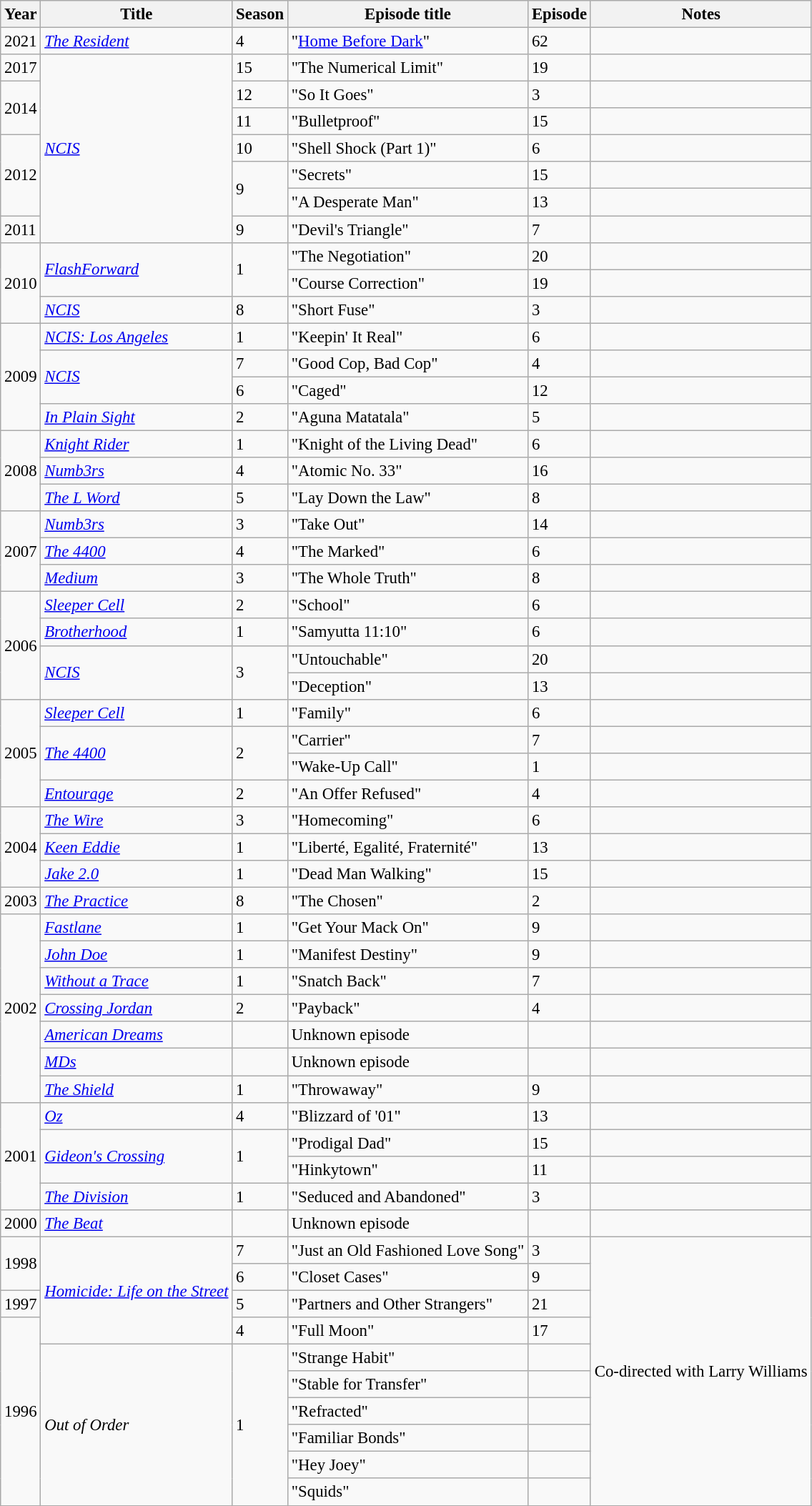<table class="wikitable" style="font-size: 95%;">
<tr>
<th>Year</th>
<th>Title</th>
<th>Season</th>
<th>Episode title</th>
<th>Episode</th>
<th>Notes</th>
</tr>
<tr>
<td>2021</td>
<td><em><a href='#'>The Resident</a></em></td>
<td>4</td>
<td>"<a href='#'>Home Before Dark</a>"</td>
<td>62</td>
<td></td>
</tr>
<tr>
<td>2017</td>
<td rowspan=7><em><a href='#'>NCIS</a></em></td>
<td>15</td>
<td>"The Numerical Limit"</td>
<td>19</td>
<td></td>
</tr>
<tr>
<td rowspan=2>2014</td>
<td>12</td>
<td>"So It Goes"</td>
<td>3</td>
<td></td>
</tr>
<tr>
<td>11</td>
<td>"Bulletproof"</td>
<td>15</td>
<td></td>
</tr>
<tr>
<td rowspan=3>2012</td>
<td>10</td>
<td>"Shell Shock (Part 1)"</td>
<td>6</td>
<td></td>
</tr>
<tr>
<td rowspan=2>9</td>
<td>"Secrets"</td>
<td>15</td>
<td></td>
</tr>
<tr>
<td>"A Desperate Man"</td>
<td>13</td>
<td></td>
</tr>
<tr>
<td>2011</td>
<td>9</td>
<td>"Devil's Triangle"</td>
<td>7</td>
<td></td>
</tr>
<tr>
<td rowspan=3>2010</td>
<td rowspan=2><em><a href='#'>FlashForward</a></em></td>
<td rowspan=2>1</td>
<td>"The Negotiation"</td>
<td>20</td>
<td></td>
</tr>
<tr>
<td>"Course Correction"</td>
<td>19</td>
<td></td>
</tr>
<tr>
<td><em><a href='#'>NCIS</a></em></td>
<td>8</td>
<td>"Short Fuse"</td>
<td>3</td>
<td></td>
</tr>
<tr>
<td rowspan=4>2009</td>
<td><em><a href='#'>NCIS: Los Angeles</a></em></td>
<td>1</td>
<td>"Keepin' It Real"</td>
<td>6</td>
<td></td>
</tr>
<tr>
<td rowspan=2><em><a href='#'>NCIS</a></em></td>
<td>7</td>
<td>"Good Cop, Bad Cop"</td>
<td>4</td>
<td></td>
</tr>
<tr>
<td>6</td>
<td>"Caged"</td>
<td>12</td>
<td></td>
</tr>
<tr>
<td><em><a href='#'>In Plain Sight</a></em></td>
<td>2</td>
<td>"Aguna Matatala"</td>
<td>5</td>
<td></td>
</tr>
<tr>
<td rowspan=3>2008</td>
<td><em><a href='#'>Knight Rider</a></em></td>
<td>1</td>
<td>"Knight of the Living Dead"</td>
<td>6</td>
<td></td>
</tr>
<tr>
<td><em><a href='#'>Numb3rs</a></em></td>
<td>4</td>
<td>"Atomic No. 33"</td>
<td>16</td>
<td></td>
</tr>
<tr>
<td><em><a href='#'>The L Word</a></em></td>
<td>5</td>
<td>"Lay Down the Law"</td>
<td>8</td>
<td></td>
</tr>
<tr>
<td rowspan=3>2007</td>
<td><em><a href='#'>Numb3rs</a></em></td>
<td>3</td>
<td>"Take Out"</td>
<td>14</td>
<td></td>
</tr>
<tr>
<td><em><a href='#'>The 4400</a></em></td>
<td>4</td>
<td>"The Marked"</td>
<td>6</td>
<td></td>
</tr>
<tr>
<td><em><a href='#'>Medium</a></em></td>
<td>3</td>
<td>"The Whole Truth"</td>
<td>8</td>
<td></td>
</tr>
<tr>
<td rowspan=4>2006</td>
<td><em><a href='#'>Sleeper Cell</a></em></td>
<td>2</td>
<td>"School"</td>
<td>6</td>
<td></td>
</tr>
<tr>
<td><em><a href='#'>Brotherhood</a></em></td>
<td>1</td>
<td>"Samyutta 11:10"</td>
<td>6</td>
<td></td>
</tr>
<tr>
<td rowspan=2><em><a href='#'>NCIS</a></em></td>
<td rowspan=2>3</td>
<td>"Untouchable"</td>
<td>20</td>
<td></td>
</tr>
<tr>
<td>"Deception"</td>
<td>13</td>
<td></td>
</tr>
<tr>
<td rowspan=4>2005</td>
<td><em><a href='#'>Sleeper Cell</a></em></td>
<td>1</td>
<td>"Family"</td>
<td>6</td>
<td></td>
</tr>
<tr>
<td rowspan=2><em><a href='#'>The 4400</a></em></td>
<td rowspan=2>2</td>
<td>"Carrier"</td>
<td>7</td>
<td></td>
</tr>
<tr>
<td>"Wake-Up Call"</td>
<td>1</td>
<td></td>
</tr>
<tr>
<td><em><a href='#'>Entourage</a></em></td>
<td>2</td>
<td>"An Offer Refused"</td>
<td>4</td>
<td></td>
</tr>
<tr>
<td rowspan=3>2004</td>
<td><em><a href='#'>The Wire</a></em></td>
<td>3</td>
<td>"Homecoming"</td>
<td>6</td>
<td></td>
</tr>
<tr>
<td><em><a href='#'>Keen Eddie</a></em></td>
<td>1</td>
<td>"Liberté, Egalité, Fraternité"</td>
<td>13</td>
<td></td>
</tr>
<tr>
<td><em><a href='#'>Jake 2.0</a></em></td>
<td>1</td>
<td>"Dead Man Walking"</td>
<td>15</td>
<td></td>
</tr>
<tr>
<td>2003</td>
<td><em><a href='#'>The Practice</a></em></td>
<td>8</td>
<td>"The Chosen"</td>
<td>2</td>
<td></td>
</tr>
<tr>
<td rowspan=7>2002</td>
<td><em><a href='#'>Fastlane</a></em></td>
<td>1</td>
<td>"Get Your Mack On"</td>
<td>9</td>
<td></td>
</tr>
<tr>
<td><em><a href='#'>John Doe</a></em></td>
<td>1</td>
<td>"Manifest Destiny"</td>
<td>9</td>
<td></td>
</tr>
<tr>
<td><em><a href='#'>Without a Trace</a></em></td>
<td>1</td>
<td>"Snatch Back"</td>
<td>7</td>
<td></td>
</tr>
<tr>
<td><em><a href='#'>Crossing Jordan</a></em></td>
<td>2</td>
<td>"Payback"</td>
<td>4</td>
<td></td>
</tr>
<tr>
<td><em><a href='#'>American Dreams</a></em></td>
<td></td>
<td>Unknown episode</td>
<td></td>
<td></td>
</tr>
<tr>
<td><em><a href='#'>MDs</a></em></td>
<td></td>
<td>Unknown episode</td>
<td></td>
<td></td>
</tr>
<tr>
<td><em><a href='#'>The Shield</a></em></td>
<td>1</td>
<td>"Throwaway"</td>
<td>9</td>
<td></td>
</tr>
<tr>
<td rowspan=4>2001</td>
<td><em><a href='#'>Oz</a></em></td>
<td>4</td>
<td>"Blizzard of '01"</td>
<td>13</td>
<td></td>
</tr>
<tr>
<td rowspan=2><em><a href='#'>Gideon's Crossing</a></em></td>
<td rowspan=2>1</td>
<td>"Prodigal Dad"</td>
<td>15</td>
<td></td>
</tr>
<tr>
<td>"Hinkytown"</td>
<td>11</td>
<td></td>
</tr>
<tr>
<td><em><a href='#'>The Division</a></em></td>
<td>1</td>
<td>"Seduced and Abandoned"</td>
<td>3</td>
<td></td>
</tr>
<tr>
<td>2000</td>
<td><em><a href='#'>The Beat</a></em></td>
<td></td>
<td>Unknown episode</td>
<td></td>
<td></td>
</tr>
<tr>
<td rowspan=2>1998</td>
<td rowspan=4><em><a href='#'>Homicide: Life on the Street</a></em></td>
<td>7</td>
<td>"Just an Old Fashioned Love Song"</td>
<td>3</td>
<td rowspan=10>Co-directed with Larry Williams</td>
</tr>
<tr>
<td>6</td>
<td>"Closet Cases"</td>
<td>9</td>
</tr>
<tr>
<td>1997</td>
<td>5</td>
<td>"Partners and Other Strangers"</td>
<td>21</td>
</tr>
<tr>
<td rowspan=7>1996</td>
<td>4</td>
<td>"Full Moon"</td>
<td>17</td>
</tr>
<tr>
<td rowspan=6><em>Out of Order</em></td>
<td rowspan=6>1</td>
<td>"Strange Habit"</td>
<td></td>
</tr>
<tr>
<td>"Stable for Transfer"</td>
<td></td>
</tr>
<tr>
<td>"Refracted"</td>
<td></td>
</tr>
<tr>
<td>"Familiar Bonds"</td>
<td></td>
</tr>
<tr>
<td>"Hey Joey"</td>
<td></td>
</tr>
<tr>
<td>"Squids"</td>
<td></td>
</tr>
<tr>
</tr>
</table>
